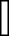<table style="margin:1em;">
<tr>
<td style="border: solid thin; padding: 2px;"><br></td>
</tr>
</table>
